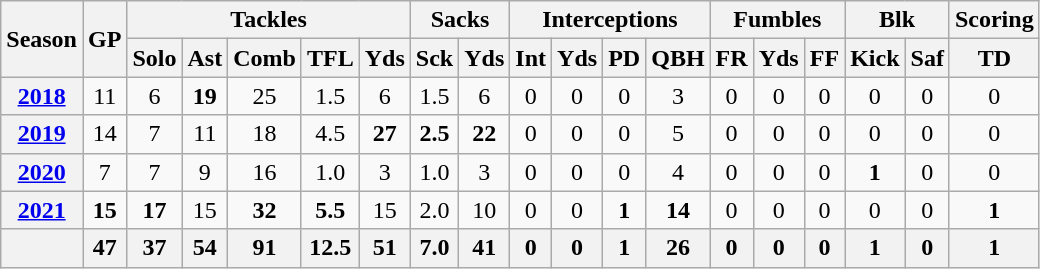<table class="wikitable" style="text-align:center;">
<tr>
<th rowspan="2">Season</th>
<th rowspan="2">GP</th>
<th colspan="5">Tackles</th>
<th colspan="2">Sacks</th>
<th colspan="4">Interceptions</th>
<th colspan="3">Fumbles</th>
<th colspan="2">Blk</th>
<th colspan="2">Scoring</th>
</tr>
<tr>
<th>Solo</th>
<th>Ast</th>
<th>Comb</th>
<th>TFL</th>
<th>Yds</th>
<th>Sck</th>
<th>Yds</th>
<th>Int</th>
<th>Yds</th>
<th>PD</th>
<th>QBH</th>
<th>FR</th>
<th>Yds</th>
<th>FF</th>
<th>Kick</th>
<th>Saf</th>
<th>TD</th>
</tr>
<tr>
<th><a href='#'>2018</a></th>
<td>11</td>
<td>6</td>
<td><strong>19</strong></td>
<td>25</td>
<td>1.5</td>
<td>6</td>
<td>1.5</td>
<td>6</td>
<td>0</td>
<td>0</td>
<td>0</td>
<td>3</td>
<td>0</td>
<td>0</td>
<td>0</td>
<td>0</td>
<td>0</td>
<td>0</td>
</tr>
<tr>
<th><a href='#'>2019</a></th>
<td>14</td>
<td>7</td>
<td>11</td>
<td>18</td>
<td>4.5</td>
<td><strong>27</strong></td>
<td><strong>2.5</strong></td>
<td><strong>22</strong></td>
<td>0</td>
<td>0</td>
<td>0</td>
<td>5</td>
<td>0</td>
<td>0</td>
<td>0</td>
<td>0</td>
<td>0</td>
<td>0</td>
</tr>
<tr>
<th><a href='#'>2020</a></th>
<td>7</td>
<td>7</td>
<td>9</td>
<td>16</td>
<td>1.0</td>
<td>3</td>
<td>1.0</td>
<td>3</td>
<td>0</td>
<td>0</td>
<td>0</td>
<td>4</td>
<td>0</td>
<td>0</td>
<td>0</td>
<td><strong>1</strong></td>
<td>0</td>
<td>0</td>
</tr>
<tr>
<th><a href='#'>2021</a></th>
<td><strong>15</strong></td>
<td><strong>17</strong></td>
<td>15</td>
<td><strong>32</strong></td>
<td><strong>5.5</strong></td>
<td>15</td>
<td>2.0</td>
<td>10</td>
<td>0</td>
<td>0</td>
<td><strong>1</strong></td>
<td><strong>14</strong></td>
<td>0</td>
<td>0</td>
<td>0</td>
<td>0</td>
<td>0</td>
<td><strong>1</strong></td>
</tr>
<tr>
<th></th>
<th>47</th>
<th>37</th>
<th>54</th>
<th>91</th>
<th>12.5</th>
<th>51</th>
<th>7.0</th>
<th>41</th>
<th>0</th>
<th>0</th>
<th>1</th>
<th>26</th>
<th>0</th>
<th>0</th>
<th>0</th>
<th>1</th>
<th>0</th>
<th>1</th>
</tr>
</table>
